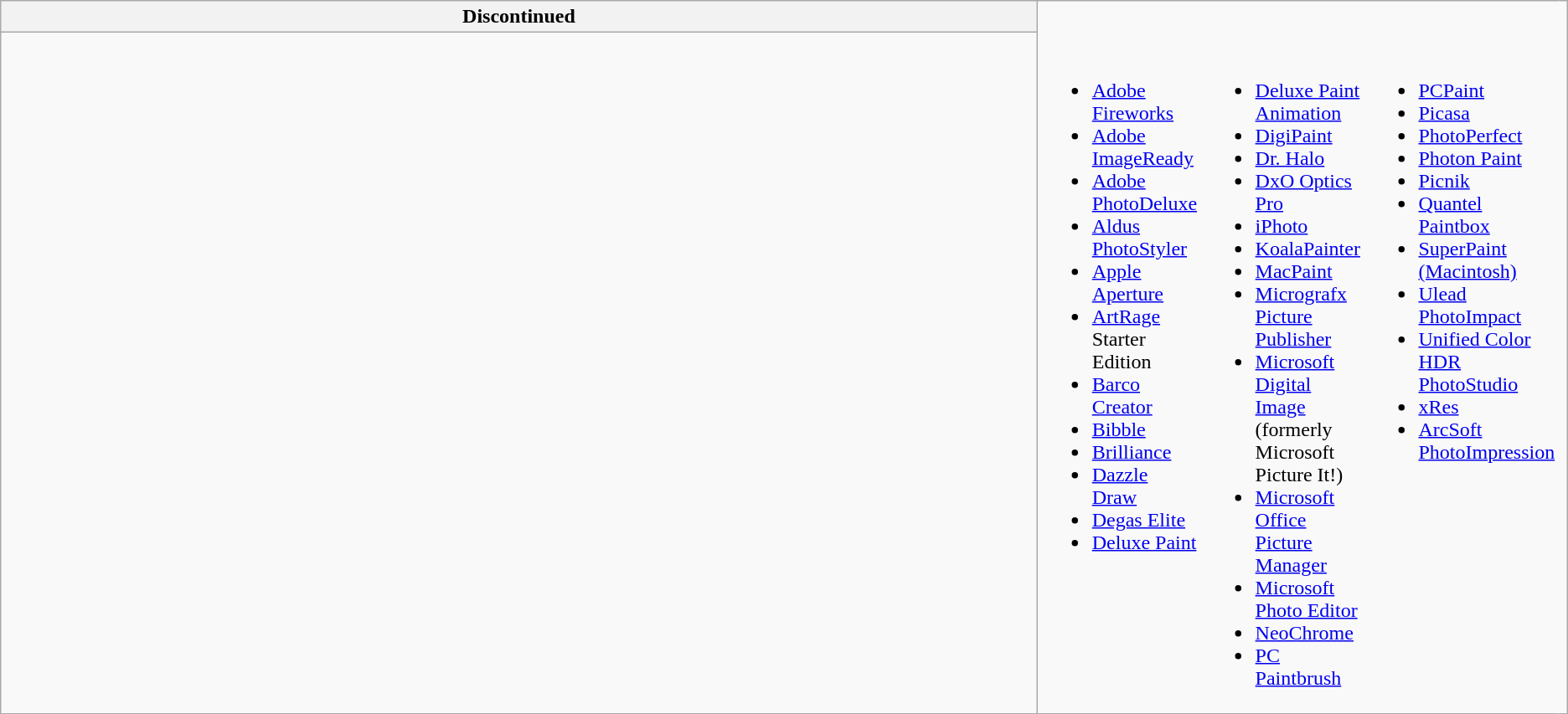<table class="wikitable">
<tr>
<th>Discontinued</th>
</tr>
<tr valign="top">
<td width="100%"><br></td>
<td width="33%" align="left" valign="top" style="border:0"><br><ul><li><a href='#'>Adobe Fireworks</a></li><li><a href='#'>Adobe ImageReady</a></li><li><a href='#'>Adobe PhotoDeluxe</a></li><li><a href='#'>Aldus PhotoStyler</a></li><li><a href='#'>Apple Aperture</a></li><li><a href='#'>ArtRage</a> Starter Edition</li><li><a href='#'>Barco Creator</a></li><li><a href='#'>Bibble</a></li><li><a href='#'>Brilliance</a></li><li><a href='#'>Dazzle Draw</a></li><li><a href='#'>Degas Elite</a></li><li><a href='#'>Deluxe Paint</a></li></ul></td>
<td width="33%" align="left" valign="top" style="border:0"><br><ul><li><a href='#'>Deluxe Paint Animation</a></li><li><a href='#'>DigiPaint</a></li><li><a href='#'>Dr. Halo</a></li><li><a href='#'>DxO Optics Pro</a></li><li><a href='#'>iPhoto</a></li><li><a href='#'>KoalaPainter</a></li><li><a href='#'>MacPaint</a></li><li><a href='#'>Micrografx Picture Publisher</a></li><li><a href='#'>Microsoft Digital Image</a> (formerly Microsoft Picture It!)</li><li><a href='#'>Microsoft Office Picture Manager</a></li><li><a href='#'>Microsoft Photo Editor</a></li><li><a href='#'>NeoChrome</a></li><li><a href='#'>PC Paintbrush</a></li></ul></td>
<td width="33%" align="left" valign="top" style="border:0"><br><ul><li><a href='#'>PCPaint</a></li><li><a href='#'>Picasa</a></li><li><a href='#'>PhotoPerfect</a></li><li><a href='#'>Photon Paint</a></li><li><a href='#'>Picnik</a></li><li><a href='#'>Quantel Paintbox</a></li><li><a href='#'>SuperPaint (Macintosh)</a></li><li><a href='#'>Ulead PhotoImpact</a></li><li><a href='#'>Unified Color HDR PhotoStudio</a></li><li><a href='#'>xRes</a></li><li><a href='#'>ArcSoft PhotoImpression</a></li></ul></td>
<td width="33%" align="left" valign="top" style="border:0"><br></td>
</tr>
<tr>
</tr>
</table>
